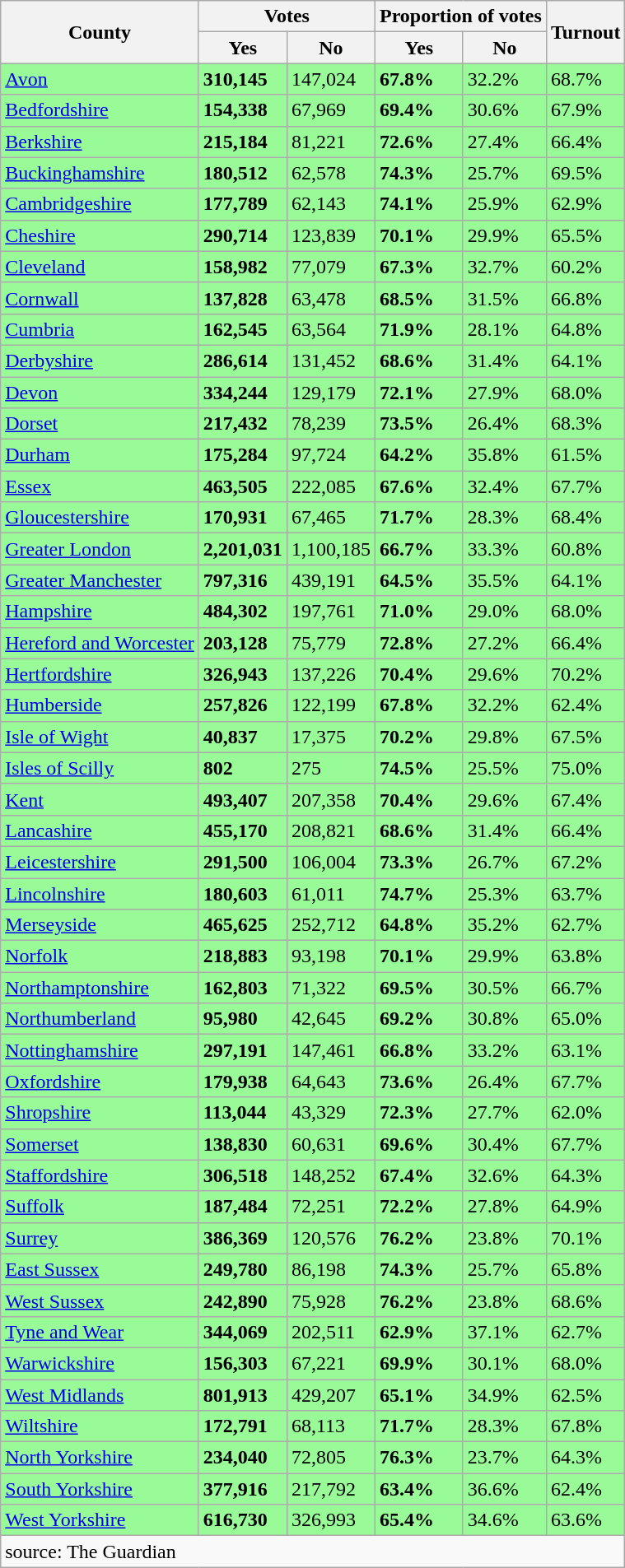<table class="wikitable sortable">
<tr>
<th rowspan=2>County</th>
<th colspan=2>Votes</th>
<th colspan=2>Proportion of votes</th>
<th rowspan=2>Turnout</th>
</tr>
<tr>
<th>Yes</th>
<th>No</th>
<th>Yes</th>
<th>No</th>
</tr>
<tr style="background:palegreen;">
<td style="text-align:left;"><a href='#'>Avon</a></td>
<td><strong>310,145</strong></td>
<td>147,024</td>
<td><strong>67.8%</strong></td>
<td>32.2%</td>
<td>68.7%</td>
</tr>
<tr style="background:palegreen;">
<td style="text-align:left;"><a href='#'>Bedfordshire</a></td>
<td><strong>154,338</strong></td>
<td>67,969</td>
<td><strong>69.4%</strong></td>
<td>30.6%</td>
<td>67.9%</td>
</tr>
<tr style="background:palegreen;">
<td style="text-align:left;"><a href='#'>Berkshire</a></td>
<td><strong>215,184</strong></td>
<td>81,221</td>
<td><strong>72.6%</strong></td>
<td>27.4%</td>
<td>66.4%</td>
</tr>
<tr style="background:palegreen;">
<td style="text-align:left;"><a href='#'>Buckinghamshire</a></td>
<td><strong>180,512</strong></td>
<td>62,578</td>
<td><strong>74.3%</strong></td>
<td>25.7%</td>
<td>69.5%</td>
</tr>
<tr style="background:palegreen;">
<td style="text-align:left;"><a href='#'>Cambridgeshire</a></td>
<td><strong>177,789</strong></td>
<td>62,143</td>
<td><strong>74.1%</strong></td>
<td>25.9%</td>
<td>62.9%</td>
</tr>
<tr style="background:palegreen;">
<td style="text-align:left;"><a href='#'>Cheshire</a></td>
<td><strong>290,714</strong></td>
<td>123,839</td>
<td><strong>70.1%</strong></td>
<td>29.9%</td>
<td>65.5%</td>
</tr>
<tr style="background:palegreen;">
<td style="text-align:left;"><a href='#'>Cleveland</a></td>
<td><strong>158,982</strong></td>
<td>77,079</td>
<td><strong>67.3%</strong></td>
<td>32.7%</td>
<td>60.2%</td>
</tr>
<tr style="background:palegreen;">
<td style="text-align:left;"><a href='#'>Cornwall</a></td>
<td><strong>137,828</strong></td>
<td>63,478</td>
<td><strong>68.5%</strong></td>
<td>31.5%</td>
<td>66.8%</td>
</tr>
<tr style="background:palegreen;">
<td style="text-align:left;"><a href='#'>Cumbria</a></td>
<td><strong>162,545</strong></td>
<td>63,564</td>
<td><strong>71.9%</strong></td>
<td>28.1%</td>
<td>64.8%</td>
</tr>
<tr style="background:palegreen;">
<td style="text-align:left;"><a href='#'>Derbyshire</a></td>
<td><strong>286,614</strong></td>
<td>131,452</td>
<td><strong>68.6%</strong></td>
<td>31.4%</td>
<td>64.1%</td>
</tr>
<tr style="background:palegreen;">
<td style="text-align:left;"><a href='#'>Devon</a></td>
<td><strong>334,244</strong></td>
<td>129,179</td>
<td><strong>72.1%</strong></td>
<td>27.9%</td>
<td>68.0%</td>
</tr>
<tr style="background:palegreen;">
<td style="text-align:left;"><a href='#'>Dorset</a></td>
<td><strong>217,432</strong></td>
<td>78,239</td>
<td><strong>73.5%</strong></td>
<td>26.4%</td>
<td>68.3%</td>
</tr>
<tr style="background:palegreen;">
<td style="text-align:left;"><a href='#'>Durham</a></td>
<td><strong>175,284</strong></td>
<td>97,724</td>
<td><strong>64.2%</strong></td>
<td>35.8%</td>
<td>61.5%</td>
</tr>
<tr style="background:palegreen;">
<td style="text-align:left;"><a href='#'>Essex</a></td>
<td><strong>463,505</strong></td>
<td>222,085</td>
<td><strong>67.6%</strong></td>
<td>32.4%</td>
<td>67.7%</td>
</tr>
<tr style="background:palegreen;">
<td style="text-align:left;"><a href='#'>Gloucestershire</a></td>
<td><strong>170,931</strong></td>
<td>67,465</td>
<td><strong>71.7%</strong></td>
<td>28.3%</td>
<td>68.4%</td>
</tr>
<tr style="background:palegreen;">
<td style="text-align:left;"><a href='#'>Greater London</a></td>
<td><strong>2,201,031</strong></td>
<td>1,100,185</td>
<td><strong>66.7%</strong></td>
<td>33.3%</td>
<td>60.8%</td>
</tr>
<tr style="background:palegreen;">
<td style="text-align:left;"><a href='#'>Greater Manchester</a></td>
<td><strong>797,316</strong></td>
<td>439,191</td>
<td><strong>64.5%</strong></td>
<td>35.5%</td>
<td>64.1%</td>
</tr>
<tr style="background:palegreen;">
<td style="text-align:left;"><a href='#'>Hampshire</a></td>
<td><strong>484,302</strong></td>
<td>197,761</td>
<td><strong>71.0%</strong></td>
<td>29.0%</td>
<td>68.0%</td>
</tr>
<tr style="background:palegreen;">
<td style="text-align:left;"><a href='#'>Hereford and Worcester</a></td>
<td><strong>203,128</strong></td>
<td>75,779</td>
<td><strong>72.8%</strong></td>
<td>27.2%</td>
<td>66.4%</td>
</tr>
<tr style="background:palegreen;">
<td style="text-align:left;"><a href='#'>Hertfordshire</a></td>
<td><strong>326,943</strong></td>
<td>137,226</td>
<td><strong>70.4%</strong></td>
<td>29.6%</td>
<td>70.2%</td>
</tr>
<tr style="background:palegreen;">
<td style="text-align:left;"><a href='#'>Humberside</a></td>
<td><strong>257,826</strong></td>
<td>122,199</td>
<td><strong>67.8%</strong></td>
<td>32.2%</td>
<td>62.4%</td>
</tr>
<tr style="background:palegreen;">
<td style="text-align:left;"><a href='#'>Isle of Wight</a></td>
<td><strong>40,837</strong></td>
<td>17,375</td>
<td><strong>70.2%</strong></td>
<td>29.8%</td>
<td>67.5%</td>
</tr>
<tr style="background:palegreen;">
<td style="text-align:left;"><a href='#'>Isles of Scilly</a></td>
<td><strong>802</strong></td>
<td>275</td>
<td><strong>74.5%</strong></td>
<td>25.5%</td>
<td>75.0%</td>
</tr>
<tr style="background:palegreen;">
<td style="text-align:left;"><a href='#'>Kent</a></td>
<td><strong>493,407</strong></td>
<td>207,358</td>
<td><strong>70.4%</strong></td>
<td>29.6%</td>
<td>67.4%</td>
</tr>
<tr style="background:palegreen;">
<td style="text-align:left;"><a href='#'>Lancashire</a></td>
<td><strong>455,170</strong></td>
<td>208,821</td>
<td><strong>68.6%</strong></td>
<td>31.4%</td>
<td>66.4%</td>
</tr>
<tr style="background:palegreen;">
<td style="text-align:left;"><a href='#'>Leicestershire</a></td>
<td><strong>291,500</strong></td>
<td>106,004</td>
<td><strong>73.3%</strong></td>
<td>26.7%</td>
<td>67.2%</td>
</tr>
<tr style="background:palegreen;">
<td style="text-align:left;"><a href='#'>Lincolnshire</a></td>
<td><strong>180,603</strong></td>
<td>61,011</td>
<td><strong>74.7%</strong></td>
<td>25.3%</td>
<td>63.7%</td>
</tr>
<tr style="background:palegreen;">
<td style="text-align:left;"><a href='#'>Merseyside</a></td>
<td><strong>465,625</strong></td>
<td>252,712</td>
<td><strong>64.8%</strong></td>
<td>35.2%</td>
<td>62.7%</td>
</tr>
<tr style="background:palegreen;">
<td style="text-align:left;"><a href='#'>Norfolk</a></td>
<td><strong>218,883</strong></td>
<td>93,198</td>
<td><strong>70.1%</strong></td>
<td>29.9%</td>
<td>63.8%</td>
</tr>
<tr style="background:palegreen;">
<td style="text-align:left;"><a href='#'>Northamptonshire</a></td>
<td><strong>162,803</strong></td>
<td>71,322</td>
<td><strong>69.5%</strong></td>
<td>30.5%</td>
<td>66.7%</td>
</tr>
<tr style="background:palegreen;">
<td style="text-align:left;"><a href='#'>Northumberland</a></td>
<td><strong>95,980</strong></td>
<td>42,645</td>
<td><strong>69.2%</strong></td>
<td>30.8%</td>
<td>65.0%</td>
</tr>
<tr style="background:palegreen;">
<td style="text-align:left;"><a href='#'>Nottinghamshire</a></td>
<td><strong>297,191</strong></td>
<td>147,461</td>
<td><strong>66.8%</strong></td>
<td>33.2%</td>
<td>63.1%</td>
</tr>
<tr style="background:palegreen;">
<td style="text-align:left;"><a href='#'>Oxfordshire</a></td>
<td><strong>179,938</strong></td>
<td>64,643</td>
<td><strong>73.6%</strong></td>
<td>26.4%</td>
<td>67.7%</td>
</tr>
<tr style="background:palegreen;">
<td style="text-align:left;"><a href='#'>Shropshire</a></td>
<td><strong>113,044</strong></td>
<td>43,329</td>
<td><strong>72.3%</strong></td>
<td>27.7%</td>
<td>62.0%</td>
</tr>
<tr style="background:palegreen;">
<td style="text-align:left;"><a href='#'>Somerset</a></td>
<td><strong>138,830</strong></td>
<td>60,631</td>
<td><strong>69.6%</strong></td>
<td>30.4%</td>
<td>67.7%</td>
</tr>
<tr style="background:palegreen;">
<td style="text-align:left;"><a href='#'>Staffordshire</a></td>
<td><strong>306,518</strong></td>
<td>148,252</td>
<td><strong>67.4%</strong></td>
<td>32.6%</td>
<td>64.3%</td>
</tr>
<tr style="background:palegreen;">
<td style="text-align:left;"><a href='#'>Suffolk</a></td>
<td><strong>187,484</strong></td>
<td>72,251</td>
<td><strong>72.2%</strong></td>
<td>27.8%</td>
<td>64.9%</td>
</tr>
<tr style="background:palegreen;">
<td style="text-align:left;"><a href='#'>Surrey</a></td>
<td><strong>386,369</strong></td>
<td>120,576</td>
<td><strong>76.2%</strong></td>
<td>23.8%</td>
<td>70.1%</td>
</tr>
<tr style="background:palegreen;">
<td style="text-align:left;"><a href='#'>East Sussex</a></td>
<td><strong>249,780</strong></td>
<td>86,198</td>
<td><strong>74.3%</strong></td>
<td>25.7%</td>
<td>65.8%</td>
</tr>
<tr style="background:palegreen;">
<td style="text-align:left;"><a href='#'>West Sussex</a></td>
<td><strong>242,890</strong></td>
<td>75,928</td>
<td><strong>76.2%</strong></td>
<td>23.8%</td>
<td>68.6%</td>
</tr>
<tr style="background:palegreen;">
<td style="text-align:left;"><a href='#'>Tyne and Wear</a></td>
<td><strong>344,069</strong></td>
<td>202,511</td>
<td><strong>62.9%</strong></td>
<td>37.1%</td>
<td>62.7%</td>
</tr>
<tr style="background:palegreen;">
<td style="text-align:left;"><a href='#'>Warwickshire</a></td>
<td><strong>156,303</strong></td>
<td>67,221</td>
<td><strong>69.9%</strong></td>
<td>30.1%</td>
<td>68.0%</td>
</tr>
<tr style="background:palegreen;">
<td style="text-align:left;"><a href='#'>West Midlands</a></td>
<td><strong>801,913</strong></td>
<td>429,207</td>
<td><strong>65.1%</strong></td>
<td>34.9%</td>
<td>62.5%</td>
</tr>
<tr style="background:palegreen;">
<td style="text-align:left;"><a href='#'>Wiltshire</a></td>
<td><strong>172,791</strong></td>
<td>68,113</td>
<td><strong>71.7%</strong></td>
<td>28.3%</td>
<td>67.8%</td>
</tr>
<tr style="background:palegreen;">
<td style="text-align:left;"><a href='#'>North Yorkshire</a></td>
<td><strong>234,040</strong></td>
<td>72,805</td>
<td><strong>76.3%</strong></td>
<td>23.7%</td>
<td>64.3%</td>
</tr>
<tr style="background:palegreen;">
<td style="text-align:left;"><a href='#'>South Yorkshire</a></td>
<td><strong>377,916</strong></td>
<td>217,792</td>
<td><strong>63.4%</strong></td>
<td>36.6%</td>
<td>62.4%</td>
</tr>
<tr style="background:palegreen;">
<td style="text-align:left;"><a href='#'>West Yorkshire</a></td>
<td><strong>616,730</strong></td>
<td>326,993</td>
<td><strong>65.4%</strong></td>
<td>34.6%</td>
<td>63.6%</td>
</tr>
<tr>
<td colspan="6">source: The Guardian</td>
</tr>
</table>
